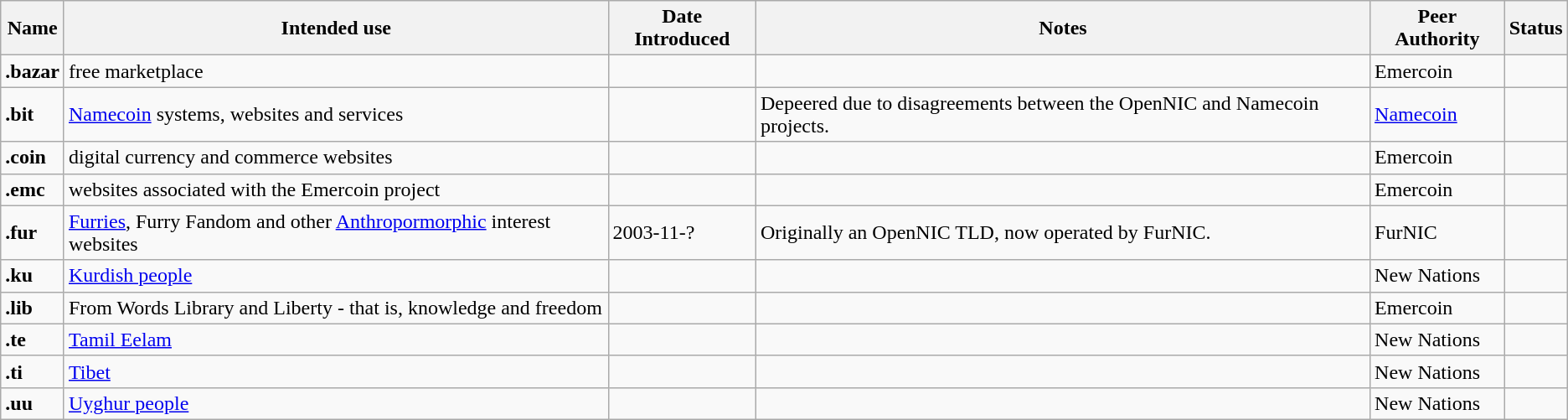<table class="wikitable sortable">
<tr>
<th>Name</th>
<th>Intended use</th>
<th>Date Introduced</th>
<th>Notes</th>
<th>Peer Authority</th>
<th>Status</th>
</tr>
<tr>
<td><strong>.bazar</strong></td>
<td>free marketplace</td>
<td></td>
<td></td>
<td>Emercoin</td>
<td></td>
</tr>
<tr>
<td><strong>.bit</strong></td>
<td><a href='#'>Namecoin</a> systems, websites and services</td>
<td></td>
<td>Depeered due to disagreements between the OpenNIC and Namecoin projects.</td>
<td><a href='#'>Namecoin</a></td>
<td></td>
</tr>
<tr>
<td><strong>.coin</strong></td>
<td>digital currency and commerce websites</td>
<td></td>
<td></td>
<td>Emercoin</td>
<td></td>
</tr>
<tr>
<td><strong>.emc</strong></td>
<td>websites associated with the Emercoin project</td>
<td></td>
<td></td>
<td>Emercoin</td>
<td></td>
</tr>
<tr>
<td><strong>.fur</strong></td>
<td><a href='#'>Furries</a>, Furry Fandom and other <a href='#'>Anthropormorphic</a> interest websites</td>
<td>2003-11-?</td>
<td>Originally an OpenNIC TLD, now operated by FurNIC.</td>
<td>FurNIC</td>
<td></td>
</tr>
<tr>
<td><strong>.ku</strong></td>
<td><a href='#'>Kurdish people</a></td>
<td></td>
<td></td>
<td>New Nations</td>
<td></td>
</tr>
<tr>
<td><strong>.lib</strong></td>
<td>From Words Library and Liberty - that is, knowledge and freedom</td>
<td></td>
<td></td>
<td>Emercoin</td>
<td></td>
</tr>
<tr>
<td><strong>.te</strong></td>
<td><a href='#'>Tamil Eelam</a></td>
<td></td>
<td></td>
<td>New Nations</td>
<td></td>
</tr>
<tr>
<td><strong>.ti</strong></td>
<td><a href='#'>Tibet</a></td>
<td></td>
<td></td>
<td>New Nations</td>
<td></td>
</tr>
<tr>
<td><strong>.uu</strong></td>
<td><a href='#'>Uyghur people</a></td>
<td></td>
<td></td>
<td>New Nations</td>
<td></td>
</tr>
</table>
